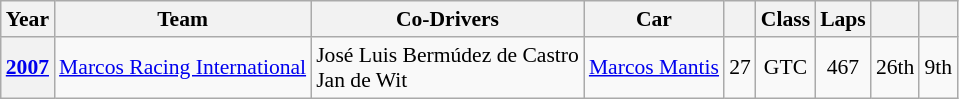<table class="wikitable" style="font-size:90%">
<tr>
<th>Year</th>
<th>Team</th>
<th>Co-Drivers</th>
<th>Car</th>
<th></th>
<th>Class</th>
<th>Laps</th>
<th></th>
<th></th>
</tr>
<tr style="text-align:center;">
<th><a href='#'>2007</a></th>
<td align="left"> <a href='#'>Marcos Racing International</a></td>
<td align="left"> José Luis Bermúdez de Castro<br> Jan de Wit</td>
<td align="left"><a href='#'>Marcos Mantis</a></td>
<td>27</td>
<td>GTC</td>
<td>467</td>
<td>26th</td>
<td>9th</td>
</tr>
</table>
